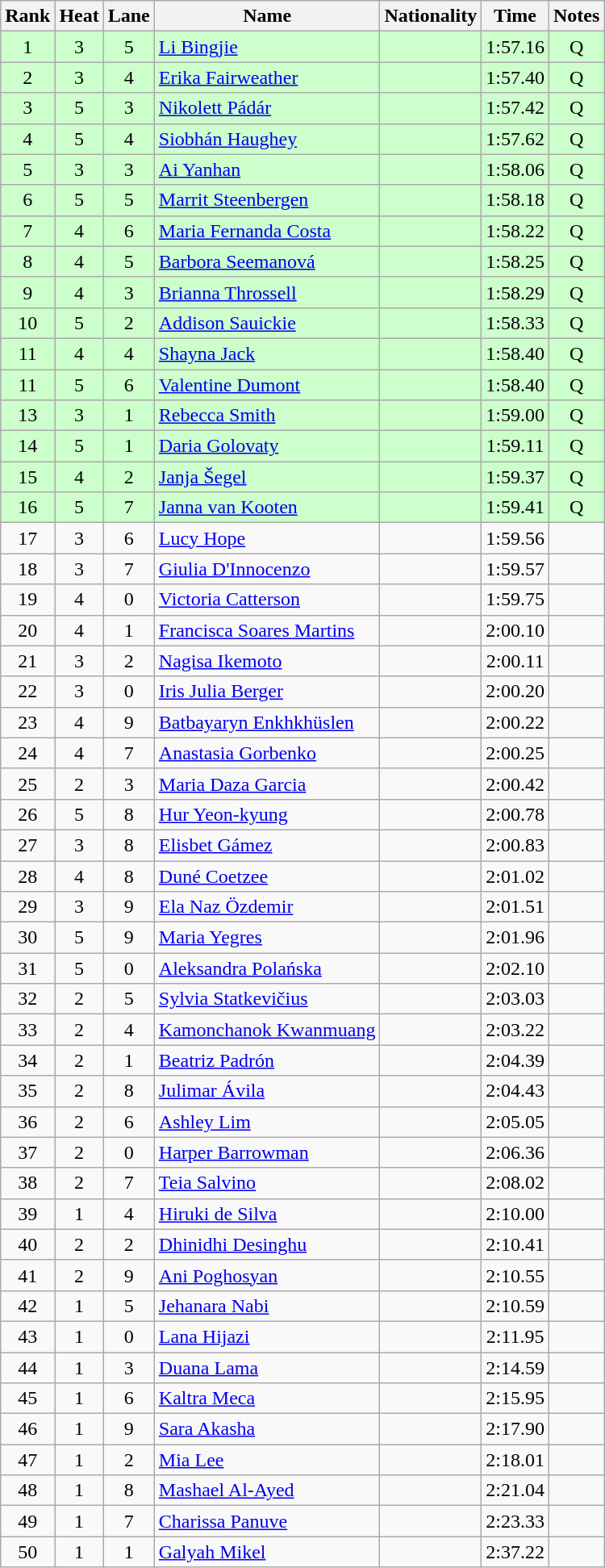<table class="wikitable sortable" style="text-align:center">
<tr>
<th>Rank</th>
<th>Heat</th>
<th>Lane</th>
<th>Name</th>
<th>Nationality</th>
<th>Time</th>
<th>Notes</th>
</tr>
<tr bgcolor=ccffcc>
<td>1</td>
<td>3</td>
<td>5</td>
<td align=left><a href='#'>Li Bingjie</a></td>
<td align=left></td>
<td>1:57.16</td>
<td>Q</td>
</tr>
<tr bgcolor=ccffcc>
<td>2</td>
<td>3</td>
<td>4</td>
<td align=left><a href='#'>Erika Fairweather</a></td>
<td align=left></td>
<td>1:57.40</td>
<td>Q</td>
</tr>
<tr bgcolor=ccffcc>
<td>3</td>
<td>5</td>
<td>3</td>
<td align=left><a href='#'>Nikolett Pádár</a></td>
<td align=left></td>
<td>1:57.42</td>
<td>Q</td>
</tr>
<tr bgcolor=ccffcc>
<td>4</td>
<td>5</td>
<td>4</td>
<td align=left><a href='#'>Siobhán Haughey</a></td>
<td align=left></td>
<td>1:57.62</td>
<td>Q</td>
</tr>
<tr bgcolor=ccffcc>
<td>5</td>
<td>3</td>
<td>3</td>
<td align=left><a href='#'>Ai Yanhan</a></td>
<td align=left></td>
<td>1:58.06</td>
<td>Q</td>
</tr>
<tr bgcolor=ccffcc>
<td>6</td>
<td>5</td>
<td>5</td>
<td align=left><a href='#'>Marrit Steenbergen</a></td>
<td align=left></td>
<td>1:58.18</td>
<td>Q</td>
</tr>
<tr bgcolor=ccffcc>
<td>7</td>
<td>4</td>
<td>6</td>
<td align=left><a href='#'>Maria Fernanda Costa</a></td>
<td align=left></td>
<td>1:58.22</td>
<td>Q</td>
</tr>
<tr bgcolor=ccffcc>
<td>8</td>
<td>4</td>
<td>5</td>
<td align=left><a href='#'>Barbora Seemanová</a></td>
<td align=left></td>
<td>1:58.25</td>
<td>Q</td>
</tr>
<tr bgcolor=ccffcc>
<td>9</td>
<td>4</td>
<td>3</td>
<td align=left><a href='#'>Brianna Throssell</a></td>
<td align=left></td>
<td>1:58.29</td>
<td>Q</td>
</tr>
<tr bgcolor=ccffcc>
<td>10</td>
<td>5</td>
<td>2</td>
<td align=left><a href='#'>Addison Sauickie</a></td>
<td align=left></td>
<td>1:58.33</td>
<td>Q</td>
</tr>
<tr bgcolor=ccffcc>
<td>11</td>
<td>4</td>
<td>4</td>
<td align=left><a href='#'>Shayna Jack</a></td>
<td align=left></td>
<td>1:58.40</td>
<td>Q</td>
</tr>
<tr bgcolor=ccffcc>
<td>11</td>
<td>5</td>
<td>6</td>
<td align=left><a href='#'>Valentine Dumont</a></td>
<td align=left></td>
<td>1:58.40</td>
<td>Q</td>
</tr>
<tr bgcolor=ccffcc>
<td>13</td>
<td>3</td>
<td>1</td>
<td align=left><a href='#'>Rebecca Smith</a></td>
<td align=left></td>
<td>1:59.00</td>
<td>Q</td>
</tr>
<tr bgcolor=ccffcc>
<td>14</td>
<td>5</td>
<td>1</td>
<td align=left><a href='#'>Daria Golovaty</a></td>
<td align=left></td>
<td>1:59.11</td>
<td>Q</td>
</tr>
<tr bgcolor=ccffcc>
<td>15</td>
<td>4</td>
<td>2</td>
<td align=left><a href='#'>Janja Šegel</a></td>
<td align=left></td>
<td>1:59.37</td>
<td>Q</td>
</tr>
<tr bgcolor=ccffcc>
<td>16</td>
<td>5</td>
<td>7</td>
<td align=left><a href='#'>Janna van Kooten</a></td>
<td align=left></td>
<td>1:59.41</td>
<td>Q</td>
</tr>
<tr>
<td>17</td>
<td>3</td>
<td>6</td>
<td align=left><a href='#'>Lucy Hope</a></td>
<td align=left></td>
<td>1:59.56</td>
<td></td>
</tr>
<tr>
<td>18</td>
<td>3</td>
<td>7</td>
<td align=left><a href='#'>Giulia D'Innocenzo</a></td>
<td align=left></td>
<td>1:59.57</td>
<td></td>
</tr>
<tr>
<td>19</td>
<td>4</td>
<td>0</td>
<td align=left><a href='#'>Victoria Catterson</a></td>
<td align=left></td>
<td>1:59.75</td>
<td></td>
</tr>
<tr>
<td>20</td>
<td>4</td>
<td>1</td>
<td align=left><a href='#'>Francisca Soares Martins</a></td>
<td align=left></td>
<td>2:00.10</td>
<td></td>
</tr>
<tr>
<td>21</td>
<td>3</td>
<td>2</td>
<td align=left><a href='#'>Nagisa Ikemoto</a></td>
<td align=left></td>
<td>2:00.11</td>
<td></td>
</tr>
<tr>
<td>22</td>
<td>3</td>
<td>0</td>
<td align=left><a href='#'>Iris Julia Berger</a></td>
<td align=left></td>
<td>2:00.20</td>
<td></td>
</tr>
<tr>
<td>23</td>
<td>4</td>
<td>9</td>
<td align=left><a href='#'>Batbayaryn Enkhkhüslen</a></td>
<td align=left></td>
<td>2:00.22</td>
<td></td>
</tr>
<tr>
<td>24</td>
<td>4</td>
<td>7</td>
<td align=left><a href='#'>Anastasia Gorbenko</a></td>
<td align=left></td>
<td>2:00.25</td>
<td></td>
</tr>
<tr>
<td>25</td>
<td>2</td>
<td>3</td>
<td align=left><a href='#'>Maria Daza Garcia</a></td>
<td align=left></td>
<td>2:00.42</td>
<td></td>
</tr>
<tr>
<td>26</td>
<td>5</td>
<td>8</td>
<td align=left><a href='#'>Hur Yeon-kyung</a></td>
<td align=left></td>
<td>2:00.78</td>
<td></td>
</tr>
<tr>
<td>27</td>
<td>3</td>
<td>8</td>
<td align=left><a href='#'>Elisbet Gámez</a></td>
<td align=left></td>
<td>2:00.83</td>
<td></td>
</tr>
<tr>
<td>28</td>
<td>4</td>
<td>8</td>
<td align=left><a href='#'>Duné Coetzee</a></td>
<td align=left></td>
<td>2:01.02</td>
<td></td>
</tr>
<tr>
<td>29</td>
<td>3</td>
<td>9</td>
<td align=left><a href='#'>Ela Naz Özdemir</a></td>
<td align=left></td>
<td>2:01.51</td>
<td></td>
</tr>
<tr>
<td>30</td>
<td>5</td>
<td>9</td>
<td align=left><a href='#'>Maria Yegres</a></td>
<td align=left></td>
<td>2:01.96</td>
<td></td>
</tr>
<tr>
<td>31</td>
<td>5</td>
<td>0</td>
<td align=left><a href='#'>Aleksandra Polańska</a></td>
<td align=left></td>
<td>2:02.10</td>
<td></td>
</tr>
<tr>
<td>32</td>
<td>2</td>
<td>5</td>
<td align=left><a href='#'>Sylvia Statkevičius</a></td>
<td align=left></td>
<td>2:03.03</td>
<td></td>
</tr>
<tr>
<td>33</td>
<td>2</td>
<td>4</td>
<td align=left><a href='#'>Kamonchanok Kwanmuang</a></td>
<td align=left></td>
<td>2:03.22</td>
<td></td>
</tr>
<tr>
<td>34</td>
<td>2</td>
<td>1</td>
<td align=left><a href='#'>Beatriz Padrón</a></td>
<td align=left></td>
<td>2:04.39</td>
<td></td>
</tr>
<tr>
<td>35</td>
<td>2</td>
<td>8</td>
<td align=left><a href='#'>Julimar Ávila</a></td>
<td align=left></td>
<td>2:04.43</td>
<td></td>
</tr>
<tr>
<td>36</td>
<td>2</td>
<td>6</td>
<td align=left><a href='#'>Ashley Lim</a></td>
<td align=left></td>
<td>2:05.05</td>
<td></td>
</tr>
<tr>
<td>37</td>
<td>2</td>
<td>0</td>
<td align=left><a href='#'>Harper Barrowman</a></td>
<td align=left></td>
<td>2:06.36</td>
<td></td>
</tr>
<tr>
<td>38</td>
<td>2</td>
<td>7</td>
<td align=left><a href='#'>Teia Salvino</a></td>
<td align=left></td>
<td>2:08.02</td>
<td></td>
</tr>
<tr>
<td>39</td>
<td>1</td>
<td>4</td>
<td align=left><a href='#'>Hiruki de Silva</a></td>
<td align=left></td>
<td>2:10.00</td>
<td></td>
</tr>
<tr>
<td>40</td>
<td>2</td>
<td>2</td>
<td align=left><a href='#'>Dhinidhi Desinghu</a></td>
<td align=left></td>
<td>2:10.41</td>
<td></td>
</tr>
<tr>
<td>41</td>
<td>2</td>
<td>9</td>
<td align=left><a href='#'>Ani Poghosyan</a></td>
<td align=left></td>
<td>2:10.55</td>
<td></td>
</tr>
<tr>
<td>42</td>
<td>1</td>
<td>5</td>
<td align=left><a href='#'>Jehanara Nabi</a></td>
<td align=left></td>
<td>2:10.59</td>
<td></td>
</tr>
<tr>
<td>43</td>
<td>1</td>
<td>0</td>
<td align=left><a href='#'>Lana Hijazi</a></td>
<td align=left></td>
<td>2:11.95</td>
<td></td>
</tr>
<tr>
<td>44</td>
<td>1</td>
<td>3</td>
<td align=left><a href='#'>Duana Lama</a></td>
<td align=left></td>
<td>2:14.59</td>
<td></td>
</tr>
<tr>
<td>45</td>
<td>1</td>
<td>6</td>
<td align=left><a href='#'>Kaltra Meca</a></td>
<td align=left></td>
<td>2:15.95</td>
<td></td>
</tr>
<tr>
<td>46</td>
<td>1</td>
<td>9</td>
<td align=left><a href='#'>Sara Akasha</a></td>
<td align=left></td>
<td>2:17.90</td>
<td></td>
</tr>
<tr>
<td>47</td>
<td>1</td>
<td>2</td>
<td align=left><a href='#'>Mia Lee</a></td>
<td align=left></td>
<td>2:18.01</td>
<td></td>
</tr>
<tr>
<td>48</td>
<td>1</td>
<td>8</td>
<td align=left><a href='#'>Mashael Al-Ayed</a></td>
<td align=left></td>
<td>2:21.04</td>
<td></td>
</tr>
<tr>
<td>49</td>
<td>1</td>
<td>7</td>
<td align=left><a href='#'>Charissa Panuve</a></td>
<td align=left></td>
<td>2:23.33</td>
<td></td>
</tr>
<tr>
<td>50</td>
<td>1</td>
<td>1</td>
<td align=left><a href='#'>Galyah Mikel</a></td>
<td align=left></td>
<td>2:37.22</td>
<td></td>
</tr>
</table>
